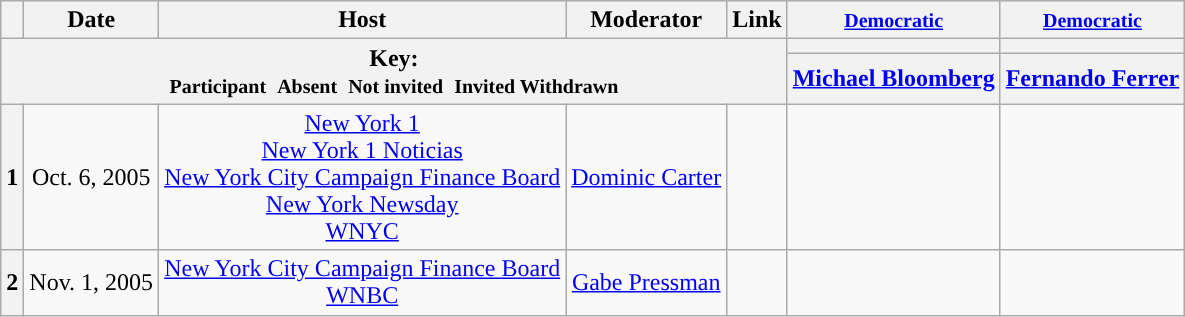<table class="wikitable" style="text-align:center;">
<tr>
<th scope="col"></th>
<th scope="col">Date</th>
<th scope="col">Host</th>
<th scope="col">Moderator</th>
<th scope="col">Link</th>
<th scope="col"><small><a href='#'>Democratic</a></small></th>
<th scope="col"><small><a href='#'>Democratic</a></small></th>
</tr>
<tr>
<th colspan="5" rowspan="2">Key:<br> <small>Participant </small>  <small>Absent </small>  <small>Not invited </small>  <small>Invited  Withdrawn</small></th>
<th scope="col" style="background:"></th>
<th scope="col" style="background:"></th>
</tr>
<tr>
<th scope="col"><a href='#'>Michael Bloomberg</a></th>
<th scope="col"><a href='#'>Fernando Ferrer</a></th>
</tr>
<tr>
<th>1</th>
<td style="white-space:nowrap;">Oct. 6, 2005</td>
<td style="white-space:nowrap;"><a href='#'>New York 1</a><br><a href='#'>New York 1 Noticias</a><br><a href='#'>New York City Campaign Finance Board</a><br><a href='#'>New York Newsday</a><br><a href='#'>WNYC</a></td>
<td style="white-space:nowrap;"><a href='#'>Dominic Carter</a></td>
<td style="white-space:nowrap;"></td>
<td></td>
<td></td>
</tr>
<tr>
<th>2</th>
<td style="white-space:nowrap;">Nov. 1, 2005</td>
<td style="white-space:nowrap;"><a href='#'>New York City Campaign Finance Board</a><br><a href='#'>WNBC</a></td>
<td style="white-space:nowrap;"><a href='#'>Gabe Pressman</a></td>
<td style="white-space:nowrap;"></td>
<td></td>
<td></td>
</tr>
</table>
